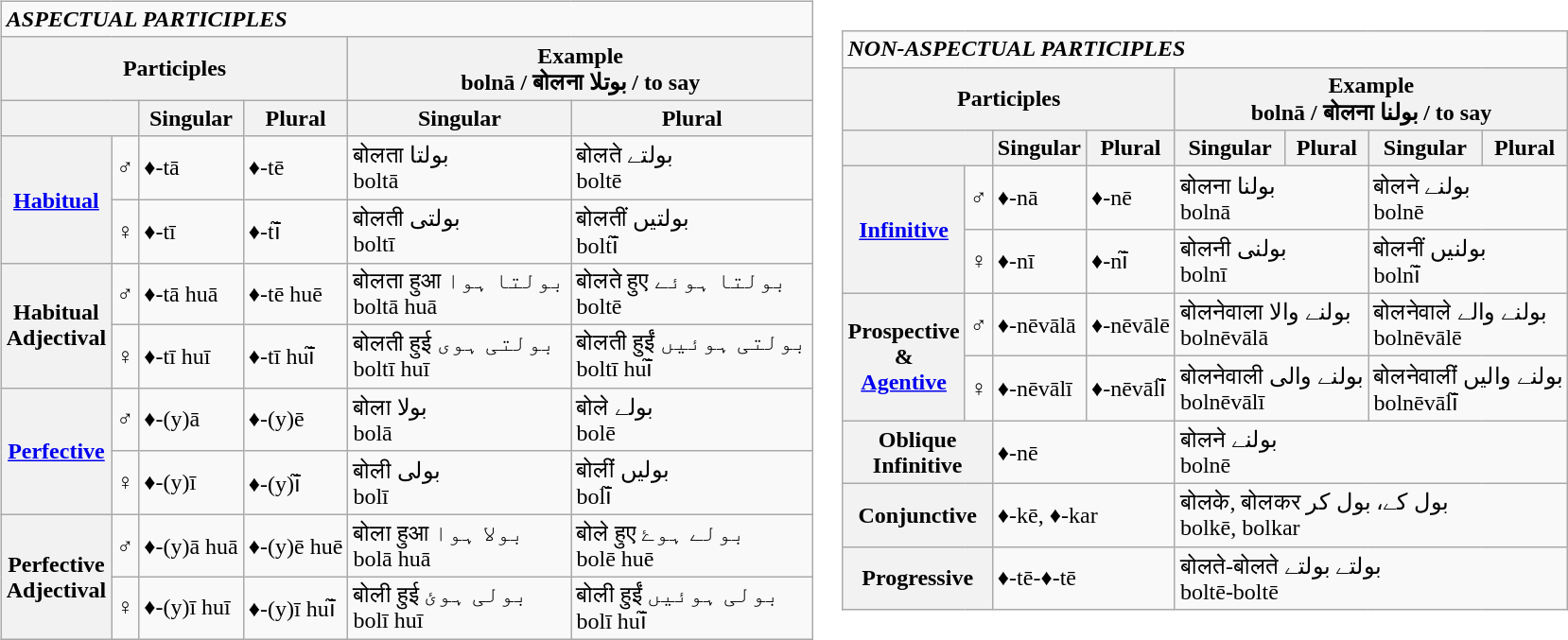<table>
<tr>
<td><br><table class="wikitable">
<tr>
<td colspan="6"><strong><em>ASPECTUAL PARTICIPLES</em></strong></td>
</tr>
<tr>
<th colspan="4">Participles</th>
<th colspan="2">Example<br>bolnā / बोलना بوتلا / to say</th>
</tr>
<tr>
<th colspan="2"></th>
<th>Singular</th>
<th>Plural</th>
<th>Singular</th>
<th>Plural</th>
</tr>
<tr>
<th rowspan="2"><strong><a href='#'>Habitual</a></strong></th>
<td>♂</td>
<td>♦-tā</td>
<td>♦-tē</td>
<td>बोलता بولتا<br>boltā</td>
<td>बोलते بولتے<br>boltē</td>
</tr>
<tr>
<td>♀</td>
<td>♦-tī</td>
<td>♦-tī̃</td>
<td>बोलती بولتی<br>boltī</td>
<td>बोलतीं بولتیں<br>boltī̃</td>
</tr>
<tr>
<th rowspan="2">Habitual<br>Adjectival</th>
<td>♂</td>
<td>♦-tā huā</td>
<td>♦-tē huē</td>
<td>बोलता हुआ بولتا ہوا<br>boltā huā</td>
<td>बोलते हुए بولتا ہوئے<br>boltē</td>
</tr>
<tr>
<td>♀</td>
<td>♦-tī huī</td>
<td>♦-tī huī̃</td>
<td>बोलती हुई بولتی ہوی<br>boltī huī</td>
<td>बोलती हुईं بولتی ہوئیں<br>boltī huī̃</td>
</tr>
<tr>
<th rowspan="2"><strong><a href='#'>Perfective</a></strong></th>
<td>♂</td>
<td>♦-(y)ā</td>
<td>♦-(y)ē</td>
<td>बोला بولا<br>bolā</td>
<td>बोले بولے<br>bolē</td>
</tr>
<tr>
<td>♀</td>
<td>♦-(y)ī</td>
<td>♦-(y)ī̃</td>
<td>बोली بولی<br>bolī</td>
<td>बोलीं بولیں<br>bolī̃</td>
</tr>
<tr>
<th rowspan="2">Perfective<br>Adjectival</th>
<td>♂</td>
<td>♦-(y)ā huā</td>
<td>♦-(y)ē huē</td>
<td>बोला हुआ بولا ہوا<br>bolā huā</td>
<td>बोले हुए بولے ہوۓ<br>bolē huē</td>
</tr>
<tr>
<td>♀</td>
<td>♦-(y)ī huī</td>
<td>♦-(y)ī huī̃</td>
<td>बोली हुई بولی ہوئ<br>bolī huī</td>
<td>बोली हुईं بولی ہوئیں<br>bolī huī̃</td>
</tr>
</table>
</td>
<td><br><table class="wikitable">
<tr>
<td colspan="8"><strong><em>NON-ASPECTUAL PARTICIPLES </em></strong></td>
</tr>
<tr>
<th colspan="4">Participles</th>
<th colspan="4">Example<br>bolnā / बोलना بولنا / to say</th>
</tr>
<tr>
<th colspan="2"></th>
<th>Singular</th>
<th>Plural</th>
<th>Singular</th>
<th>Plural</th>
<th>Singular</th>
<th>Plural</th>
</tr>
<tr>
<th rowspan="2"><strong><a href='#'>Infinitive</a></strong></th>
<td>♂</td>
<td>♦-nā</td>
<td>♦-nē</td>
<td colspan="2">बोलना بولنا<br>bolnā</td>
<td colspan="2">बोलने بولنے<br>bolnē</td>
</tr>
<tr>
<td>♀</td>
<td>♦-nī</td>
<td>♦-nī̃</td>
<td colspan="2">बोलनी بولنی<br>bolnī</td>
<td colspan="2">बोलनीं بولنیں<br>bolnī̃</td>
</tr>
<tr>
<th rowspan="2"><strong>Prospective</strong><br>&<br><strong><a href='#'>Agentive</a></strong></th>
<td>♂</td>
<td>♦-nēvālā</td>
<td>♦-nēvālē</td>
<td colspan="2">बोलनेवाला بولنے والا<br>bolnēvālā</td>
<td colspan="2">बोलनेवाले بولنے والے<br>bolnēvālē</td>
</tr>
<tr>
<td>♀</td>
<td>♦-nēvālī</td>
<td>♦-nēvālī̃</td>
<td colspan="2">बोलनेवाली بولنے والی<br>bolnēvālī</td>
<td colspan="2">बोलनेवालीं بولنے والیں<br>bolnēvālī̃</td>
</tr>
<tr>
<th colspan="2"><strong>Oblique</strong><br><strong>Infinitive</strong></th>
<td colspan="2">♦-nē</td>
<td colspan="4">बोलने بولنے<br>bolnē</td>
</tr>
<tr>
<th colspan="2"><strong>Conjunctive</strong></th>
<td colspan="2">♦-kē, ♦-kar</td>
<td colspan="4">बोलके, बोलकर بول کے، بول کر<br>bolkē, bolkar</td>
</tr>
<tr>
<th colspan="2"><strong>Progressive</strong></th>
<td colspan="2">♦-tē-♦-tē</td>
<td colspan="4">बोलते-बोलते بولتے بولتے<br>boltē-boltē</td>
</tr>
</table>
</td>
</tr>
</table>
